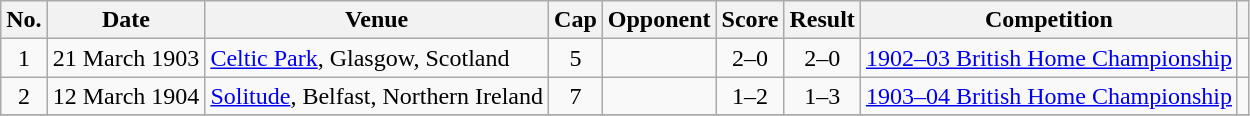<table class="wikitable sortable">
<tr>
<th scope="col">No.</th>
<th scope="col">Date</th>
<th scope="col">Venue</th>
<th scope="col">Cap</th>
<th scope="col">Opponent</th>
<th scope="col">Score</th>
<th scope="col">Result</th>
<th scope="col">Competition</th>
<th scope="col" class="unsortable"></th>
</tr>
<tr>
<td style="text-align: center;">1</td>
<td>21 March 1903</td>
<td><a href='#'>Celtic Park</a>, Glasgow, Scotland</td>
<td style="text-align: center;">5</td>
<td></td>
<td style="text-align: center;">2–0</td>
<td style="text-align: center;">2–0</td>
<td><a href='#'>1902–03 British Home Championship</a></td>
<td style="text-align: center;"></td>
</tr>
<tr>
<td style="text-align: center;">2</td>
<td>12 March 1904</td>
<td><a href='#'>Solitude</a>, Belfast, Northern Ireland</td>
<td style="text-align: center;">7</td>
<td></td>
<td style="text-align: center;">1–2</td>
<td style="text-align: center;">1–3</td>
<td><a href='#'>1903–04 British Home Championship</a></td>
<td style="text-align: center;"></td>
</tr>
<tr>
</tr>
</table>
